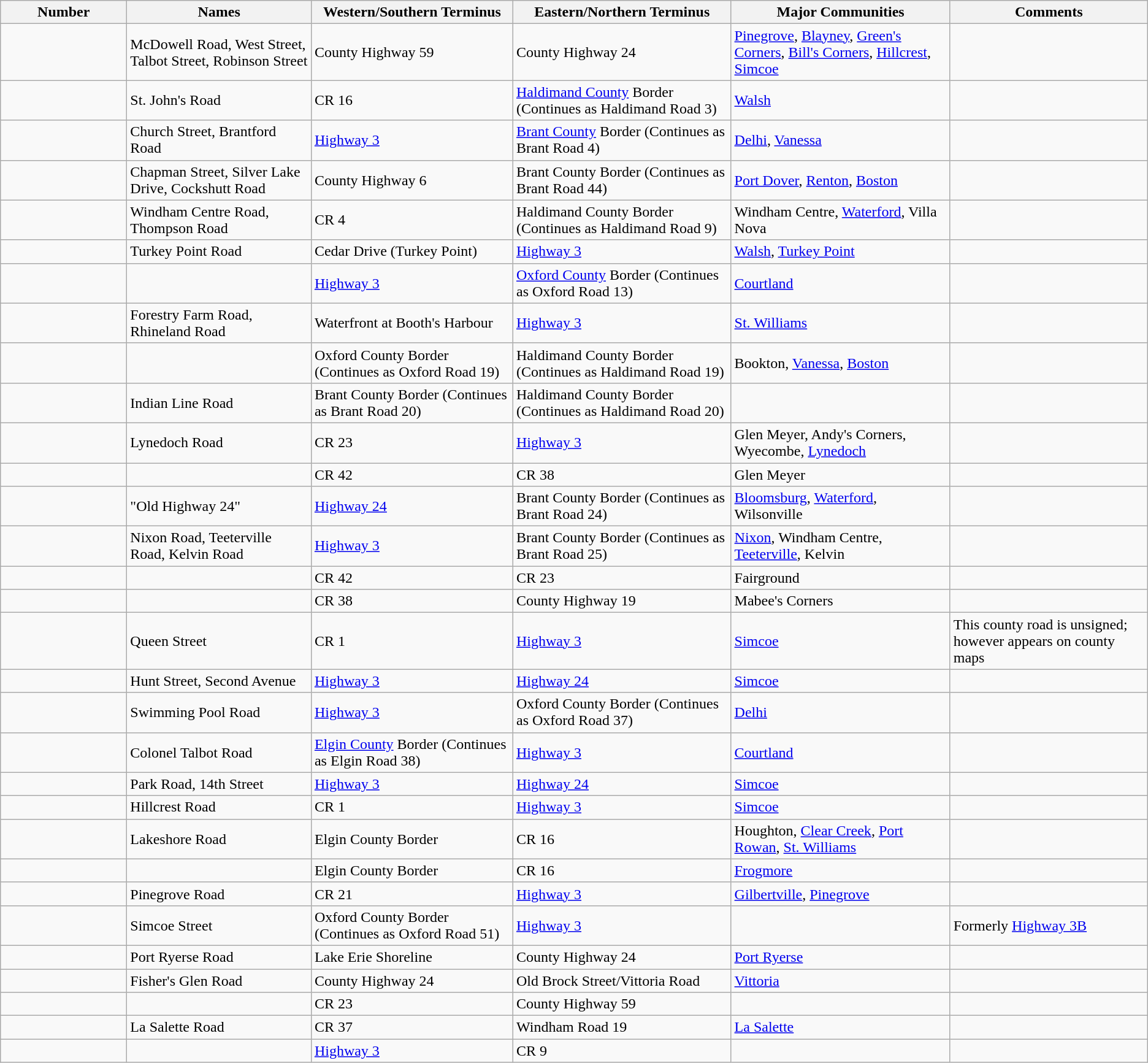<table class="wikitable sortable">
<tr>
<th width="130px" scope="col">Number</th>
<th scope="col">Names</th>
<th scope="col">Western/Southern Terminus</th>
<th scope="col">Eastern/Northern Terminus</th>
<th class="unsortable" scope="col">Major Communities</th>
<th class="unsortable" scope="col">Comments</th>
</tr>
<tr>
<td></td>
<td>McDowell Road, West Street, Talbot Street, Robinson Street</td>
<td>County Highway 59</td>
<td>County Highway 24</td>
<td><a href='#'>Pinegrove</a>, <a href='#'>Blayney</a>, <a href='#'>Green's Corners</a>, <a href='#'>Bill's Corners</a>, <a href='#'>Hillcrest</a>, <a href='#'>Simcoe</a></td>
<td></td>
</tr>
<tr>
<td></td>
<td>St. John's Road</td>
<td>CR 16</td>
<td><a href='#'>Haldimand County</a> Border (Continues as Haldimand Road 3)</td>
<td><a href='#'>Walsh</a></td>
<td></td>
</tr>
<tr>
<td></td>
<td>Church Street, Brantford Road</td>
<td><a href='#'>Highway 3</a></td>
<td><a href='#'>Brant County</a> Border (Continues as Brant Road 4)</td>
<td><a href='#'>Delhi</a>, <a href='#'>Vanessa</a></td>
<td></td>
</tr>
<tr>
<td></td>
<td>Chapman Street, Silver Lake Drive, Cockshutt Road</td>
<td>County Highway 6</td>
<td>Brant County Border (Continues as Brant Road 44)</td>
<td><a href='#'>Port Dover</a>, <a href='#'>Renton</a>, <a href='#'>Boston</a></td>
<td></td>
</tr>
<tr>
<td></td>
<td>Windham Centre Road, Thompson Road</td>
<td>CR 4</td>
<td>Haldimand County Border (Continues as Haldimand Road 9)</td>
<td>Windham Centre, <a href='#'>Waterford</a>, Villa Nova</td>
<td></td>
</tr>
<tr>
<td></td>
<td>Turkey Point Road</td>
<td>Cedar Drive (Turkey Point)</td>
<td><a href='#'>Highway 3</a></td>
<td><a href='#'>Walsh</a>, <a href='#'>Turkey Point</a></td>
<td></td>
</tr>
<tr>
<td></td>
<td></td>
<td><a href='#'>Highway 3</a></td>
<td><a href='#'>Oxford County</a> Border (Continues as Oxford Road 13)</td>
<td><a href='#'>Courtland</a></td>
<td></td>
</tr>
<tr>
<td></td>
<td>Forestry Farm Road, Rhineland Road</td>
<td>Waterfront at Booth's Harbour</td>
<td><a href='#'>Highway 3</a></td>
<td><a href='#'>St. Williams</a></td>
<td></td>
</tr>
<tr>
<td></td>
<td></td>
<td>Oxford County Border (Continues as Oxford Road 19)</td>
<td>Haldimand County Border (Continues as Haldimand Road 19)</td>
<td>Bookton, <a href='#'>Vanessa</a>, <a href='#'>Boston</a></td>
<td></td>
</tr>
<tr>
<td></td>
<td>Indian Line Road</td>
<td>Brant County Border (Continues as Brant Road 20)</td>
<td>Haldimand County Border (Continues as Haldimand Road 20)</td>
<td></td>
<td></td>
</tr>
<tr>
<td></td>
<td>Lynedoch Road</td>
<td>CR 23</td>
<td><a href='#'>Highway 3</a></td>
<td>Glen Meyer, Andy's Corners, Wyecombe, <a href='#'>Lynedoch</a></td>
<td></td>
</tr>
<tr>
<td></td>
<td></td>
<td>CR 42</td>
<td>CR 38</td>
<td>Glen Meyer</td>
<td></td>
</tr>
<tr>
<td></td>
<td>"Old Highway 24"</td>
<td><a href='#'>Highway 24</a></td>
<td>Brant County Border (Continues as Brant Road 24)</td>
<td><a href='#'>Bloomsburg</a>, <a href='#'>Waterford</a>, Wilsonville</td>
<td></td>
</tr>
<tr>
<td></td>
<td>Nixon Road, Teeterville Road, Kelvin Road</td>
<td><a href='#'>Highway 3</a></td>
<td>Brant County Border (Continues as Brant Road 25)</td>
<td><a href='#'>Nixon</a>, Windham Centre, <a href='#'>Teeterville</a>, Kelvin</td>
<td></td>
</tr>
<tr>
<td></td>
<td></td>
<td>CR 42</td>
<td>CR 23</td>
<td>Fairground</td>
<td></td>
</tr>
<tr>
<td></td>
<td></td>
<td>CR 38</td>
<td>County Highway 19</td>
<td>Mabee's Corners</td>
<td></td>
</tr>
<tr>
<td></td>
<td>Queen Street</td>
<td>CR 1</td>
<td><a href='#'>Highway 3</a></td>
<td><a href='#'>Simcoe</a></td>
<td>This county road is unsigned; however appears on county maps</td>
</tr>
<tr>
<td></td>
<td>Hunt Street, Second Avenue</td>
<td><a href='#'>Highway 3</a></td>
<td><a href='#'>Highway 24</a></td>
<td><a href='#'>Simcoe</a></td>
<td></td>
</tr>
<tr>
<td></td>
<td>Swimming Pool Road</td>
<td><a href='#'>Highway 3</a></td>
<td>Oxford County Border (Continues as Oxford Road 37)</td>
<td><a href='#'>Delhi</a></td>
<td></td>
</tr>
<tr>
<td></td>
<td>Colonel Talbot Road</td>
<td><a href='#'>Elgin County</a> Border (Continues as Elgin Road 38)</td>
<td><a href='#'>Highway 3</a></td>
<td><a href='#'>Courtland</a></td>
<td></td>
</tr>
<tr>
<td></td>
<td>Park Road, 14th Street</td>
<td><a href='#'>Highway 3</a></td>
<td><a href='#'>Highway 24</a></td>
<td><a href='#'>Simcoe</a></td>
<td></td>
</tr>
<tr>
<td></td>
<td>Hillcrest Road</td>
<td>CR 1</td>
<td><a href='#'>Highway 3</a></td>
<td><a href='#'>Simcoe</a></td>
<td></td>
</tr>
<tr>
<td></td>
<td>Lakeshore Road</td>
<td>Elgin County Border</td>
<td>CR 16</td>
<td>Houghton, <a href='#'>Clear Creek</a>, <a href='#'>Port Rowan</a>, <a href='#'>St. Williams</a></td>
<td></td>
</tr>
<tr>
<td></td>
<td></td>
<td>Elgin County Border</td>
<td>CR 16</td>
<td><a href='#'>Frogmore</a></td>
<td></td>
</tr>
<tr>
<td></td>
<td>Pinegrove Road</td>
<td>CR 21</td>
<td><a href='#'>Highway 3</a></td>
<td><a href='#'>Gilbertville</a>, <a href='#'>Pinegrove</a></td>
<td></td>
</tr>
<tr>
<td></td>
<td>Simcoe Street</td>
<td>Oxford County Border (Continues as Oxford Road 51)</td>
<td><a href='#'>Highway 3</a></td>
<td></td>
<td>Formerly <a href='#'>Highway 3B</a></td>
</tr>
<tr>
<td></td>
<td>Port Ryerse Road</td>
<td>Lake Erie Shoreline</td>
<td>County Highway 24</td>
<td><a href='#'>Port Ryerse</a></td>
<td></td>
</tr>
<tr>
<td></td>
<td>Fisher's Glen Road</td>
<td>County Highway 24</td>
<td>Old Brock Street/Vittoria Road</td>
<td><a href='#'>Vittoria</a></td>
<td></td>
</tr>
<tr>
<td></td>
<td></td>
<td>CR 23</td>
<td>County Highway 59</td>
<td></td>
<td></td>
</tr>
<tr>
<td></td>
<td>La Salette Road</td>
<td>CR 37</td>
<td>Windham Road 19</td>
<td><a href='#'>La Salette</a></td>
<td></td>
</tr>
<tr>
<td></td>
<td></td>
<td><a href='#'>Highway 3</a></td>
<td>CR 9</td>
<td></td>
<td></td>
</tr>
</table>
